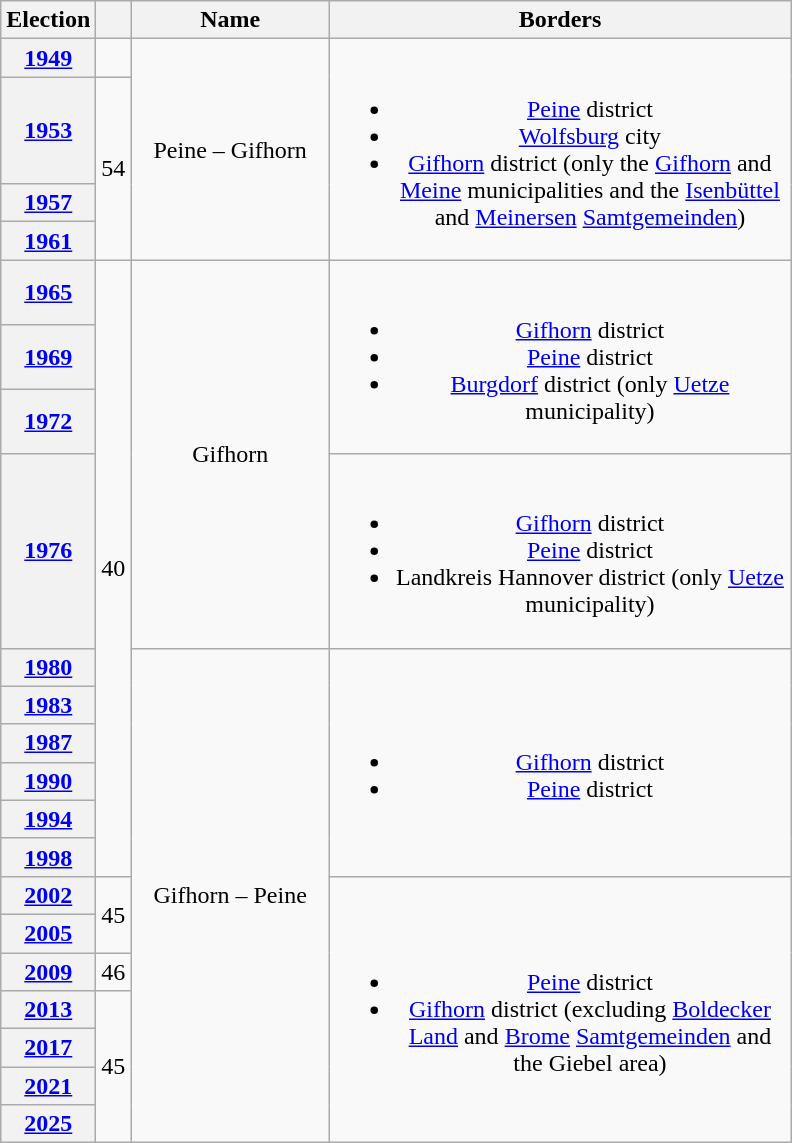<table class=wikitable style="text-align:center">
<tr>
<th>Election</th>
<th></th>
<th width=125px>Name</th>
<th width=300px>Borders</th>
</tr>
<tr>
<th><a href='#'>1949</a></th>
<td></td>
<td rowspan=4>Peine – Gifhorn</td>
<td rowspan=4><br><ul><li><a href='#'>Peine</a> district</li><li><a href='#'>Wolfsburg</a> city</li><li><a href='#'>Gifhorn</a> district (only the <a href='#'>Gifhorn</a> and <a href='#'>Meine</a> municipalities and the <a href='#'>Isenbüttel</a> and <a href='#'>Meinersen</a> <a href='#'>Samtgemeinden</a>)</li></ul></td>
</tr>
<tr>
<th><a href='#'>1953</a></th>
<td rowspan=3>54</td>
</tr>
<tr>
<th><a href='#'>1957</a></th>
</tr>
<tr>
<th><a href='#'>1961</a></th>
</tr>
<tr>
<th><a href='#'>1965</a></th>
<td rowspan=10>40</td>
<td rowspan=4>Gifhorn</td>
<td rowspan=3><br><ul><li><a href='#'>Gifhorn</a> district</li><li><a href='#'>Peine</a> district</li><li><a href='#'>Burgdorf</a> district (only <a href='#'>Uetze</a> municipality)</li></ul></td>
</tr>
<tr>
<th><a href='#'>1969</a></th>
</tr>
<tr>
<th><a href='#'>1972</a></th>
</tr>
<tr>
<th><a href='#'>1976</a></th>
<td><br><ul><li><a href='#'>Gifhorn</a> district</li><li><a href='#'>Peine</a> district</li><li>Landkreis Hannover district (only <a href='#'>Uetze</a> municipality)</li></ul></td>
</tr>
<tr>
<th><a href='#'>1980</a></th>
<td rowspan=13>Gifhorn – Peine</td>
<td rowspan=6><br><ul><li><a href='#'>Gifhorn</a> district</li><li><a href='#'>Peine</a> district</li></ul></td>
</tr>
<tr>
<th><a href='#'>1983</a></th>
</tr>
<tr>
<th><a href='#'>1987</a></th>
</tr>
<tr>
<th><a href='#'>1990</a></th>
</tr>
<tr>
<th><a href='#'>1994</a></th>
</tr>
<tr>
<th><a href='#'>1998</a></th>
</tr>
<tr>
<th><a href='#'>2002</a></th>
<td rowspan=2>45</td>
<td rowspan=7><br><ul><li><a href='#'>Peine</a> district</li><li><a href='#'>Gifhorn</a> district (excluding <a href='#'>Boldecker Land</a> and <a href='#'>Brome</a> <a href='#'>Samtgemeinden</a> and the Giebel area)</li></ul></td>
</tr>
<tr>
<th><a href='#'>2005</a></th>
</tr>
<tr>
<th><a href='#'>2009</a></th>
<td>46</td>
</tr>
<tr>
<th><a href='#'>2013</a></th>
<td rowspan=4>45</td>
</tr>
<tr>
<th><a href='#'>2017</a></th>
</tr>
<tr>
<th><a href='#'>2021</a></th>
</tr>
<tr>
<th><a href='#'>2025</a></th>
</tr>
</table>
